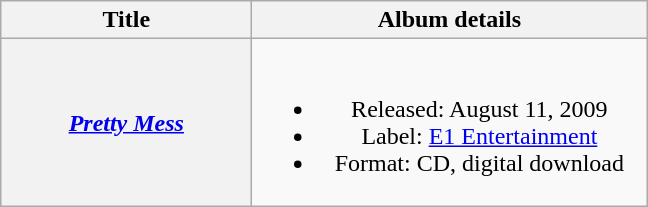<table class="wikitable plainrowheaders" style="text-align:center;">
<tr>
<th scope="col" rowspan="1" style="width:10em;">Title</th>
<th scope="col" rowspan="1" style="width:16em;">Album details</th>
</tr>
<tr>
<th scope="row"><em><a href='#'>Pretty Mess</a></em></th>
<td><br><ul><li>Released: August 11, 2009</li><li>Label: <a href='#'>E1 Entertainment</a></li><li>Format: CD, digital download</li></ul></td>
</tr>
</table>
